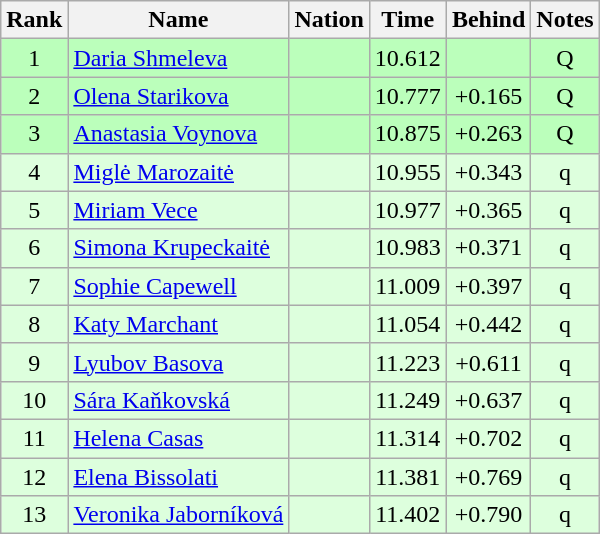<table class="wikitable sortable" style="text-align:center">
<tr>
<th>Rank</th>
<th>Name</th>
<th>Nation</th>
<th>Time</th>
<th>Behind</th>
<th>Notes</th>
</tr>
<tr bgcolor=bbffbb>
<td>1</td>
<td align=left><a href='#'>Daria Shmeleva</a></td>
<td align=left></td>
<td>10.612</td>
<td></td>
<td>Q</td>
</tr>
<tr bgcolor=bbffbb>
<td>2</td>
<td align=left><a href='#'>Olena Starikova</a></td>
<td align=left></td>
<td>10.777</td>
<td>+0.165</td>
<td>Q</td>
</tr>
<tr bgcolor=bbffbb>
<td>3</td>
<td align=left><a href='#'>Anastasia Voynova</a></td>
<td align=left></td>
<td>10.875</td>
<td>+0.263</td>
<td>Q</td>
</tr>
<tr bgcolor=ddffdd>
<td>4</td>
<td align=left><a href='#'>Miglė Marozaitė</a></td>
<td align=left></td>
<td>10.955</td>
<td>+0.343</td>
<td>q</td>
</tr>
<tr bgcolor=ddffdd>
<td>5</td>
<td align=left><a href='#'>Miriam Vece</a></td>
<td align=left></td>
<td>10.977</td>
<td>+0.365</td>
<td>q</td>
</tr>
<tr bgcolor=ddffdd>
<td>6</td>
<td align=left><a href='#'>Simona Krupeckaitė</a></td>
<td align=left></td>
<td>10.983</td>
<td>+0.371</td>
<td>q</td>
</tr>
<tr bgcolor=ddffdd>
<td>7</td>
<td align=left><a href='#'>Sophie Capewell</a></td>
<td align=left></td>
<td>11.009</td>
<td>+0.397</td>
<td>q</td>
</tr>
<tr bgcolor=ddffdd>
<td>8</td>
<td align=left><a href='#'>Katy Marchant</a></td>
<td align=left></td>
<td>11.054</td>
<td>+0.442</td>
<td>q</td>
</tr>
<tr bgcolor=ddffdd>
<td>9</td>
<td align=left><a href='#'>Lyubov Basova</a></td>
<td align=left></td>
<td>11.223</td>
<td>+0.611</td>
<td>q</td>
</tr>
<tr bgcolor=ddffdd>
<td>10</td>
<td align=left><a href='#'>Sára Kaňkovská</a></td>
<td align=left></td>
<td>11.249</td>
<td>+0.637</td>
<td>q</td>
</tr>
<tr bgcolor=ddffdd>
<td>11</td>
<td align=left><a href='#'>Helena Casas</a></td>
<td align=left></td>
<td>11.314</td>
<td>+0.702</td>
<td>q</td>
</tr>
<tr bgcolor=ddffdd>
<td>12</td>
<td align=left><a href='#'>Elena Bissolati</a></td>
<td align=left></td>
<td>11.381</td>
<td>+0.769</td>
<td>q</td>
</tr>
<tr bgcolor=ddffdd>
<td>13</td>
<td align=left><a href='#'>Veronika Jaborníková</a></td>
<td align=left></td>
<td>11.402</td>
<td>+0.790</td>
<td>q</td>
</tr>
</table>
